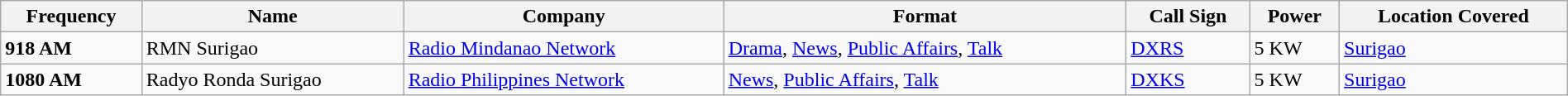<table class="sortable wikitable" style="width:100%">
<tr>
<th>Frequency</th>
<th>Name</th>
<th>Company</th>
<th>Format</th>
<th>Call Sign</th>
<th>Power</th>
<th>Location Covered</th>
</tr>
<tr>
<td><strong>918 AM</strong></td>
<td>RMN Surigao</td>
<td><a href='#'>Radio Mindanao Network</a></td>
<td><a href='#'>Drama</a>, <a href='#'>News</a>, <a href='#'>Public Affairs</a>, <a href='#'>Talk</a></td>
<td><a href='#'>DXRS</a></td>
<td>5 KW</td>
<td><a href='#'>Surigao</a></td>
</tr>
<tr>
<td><strong>1080 AM</strong></td>
<td>Radyo Ronda Surigao</td>
<td><a href='#'>Radio Philippines Network</a></td>
<td><a href='#'>News</a>, <a href='#'>Public Affairs</a>, <a href='#'>Talk</a></td>
<td><a href='#'>DXKS</a></td>
<td>5 KW</td>
<td><a href='#'>Surigao</a></td>
</tr>
</table>
